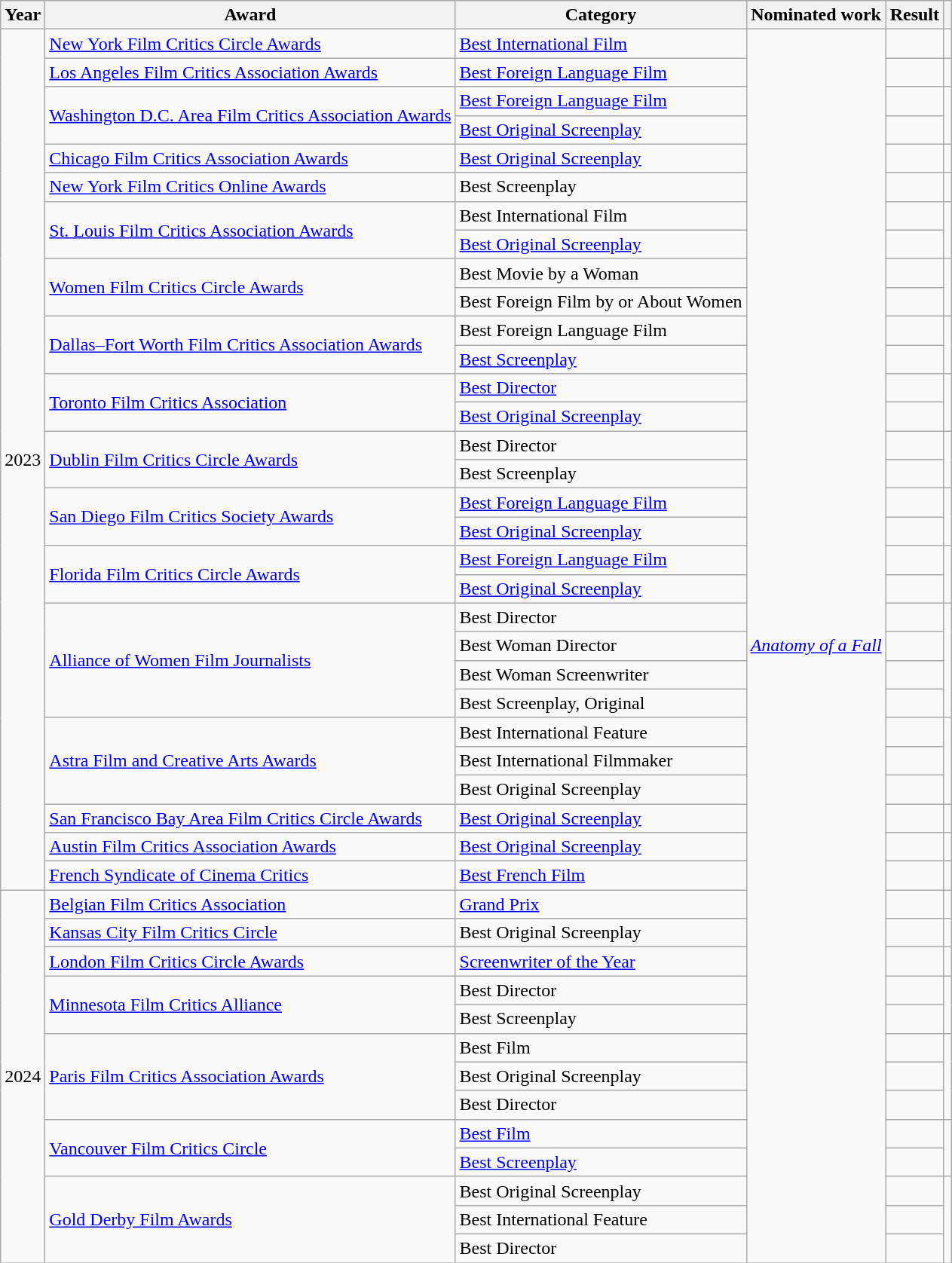<table class="wikitable sortable">
<tr>
<th>Year</th>
<th>Award</th>
<th>Category</th>
<th>Nominated work</th>
<th>Result</th>
<th class="unsortable"></th>
</tr>
<tr>
<td rowspan="30">2023</td>
<td><a href='#'>New York Film Critics Circle Awards</a></td>
<td><a href='#'>Best International Film</a></td>
<td rowspan="53"><em><a href='#'>Anatomy of a Fall</a></em></td>
<td></td>
<td></td>
</tr>
<tr>
<td><a href='#'>Los Angeles Film Critics Association Awards</a></td>
<td><a href='#'>Best Foreign Language Film</a></td>
<td></td>
<td></td>
</tr>
<tr>
<td rowspan="2"><a href='#'>Washington D.C. Area Film Critics Association Awards</a></td>
<td><a href='#'>Best Foreign Language Film</a></td>
<td></td>
<td rowspan="2"></td>
</tr>
<tr>
<td><a href='#'>Best Original Screenplay</a></td>
<td></td>
</tr>
<tr>
<td><a href='#'>Chicago Film Critics Association Awards</a></td>
<td><a href='#'>Best Original Screenplay</a></td>
<td></td>
<td></td>
</tr>
<tr>
<td><a href='#'>New York Film Critics Online Awards</a></td>
<td>Best Screenplay</td>
<td></td>
<td></td>
</tr>
<tr>
<td rowspan="2"><a href='#'>St. Louis Film Critics Association Awards</a></td>
<td>Best International Film</td>
<td></td>
<td rowspan="2"></td>
</tr>
<tr>
<td><a href='#'>Best Original Screenplay</a></td>
<td></td>
</tr>
<tr>
<td rowspan="2"><a href='#'>Women Film Critics Circle Awards</a></td>
<td>Best Movie by a Woman</td>
<td></td>
<td rowspan="2"></td>
</tr>
<tr>
<td>Best Foreign Film by or About Women</td>
<td></td>
</tr>
<tr>
<td rowspan="2"><a href='#'>Dallas–Fort Worth Film Critics Association Awards</a></td>
<td>Best Foreign Language Film</td>
<td></td>
<td rowspan="2"></td>
</tr>
<tr>
<td><a href='#'>Best Screenplay</a></td>
<td></td>
</tr>
<tr>
<td rowspan="2"><a href='#'>Toronto Film Critics Association</a></td>
<td><a href='#'>Best Director</a></td>
<td></td>
<td rowspan="2"></td>
</tr>
<tr>
<td><a href='#'>Best Original Screenplay</a></td>
<td></td>
</tr>
<tr>
<td rowspan="2"><a href='#'>Dublin Film Critics Circle Awards</a></td>
<td>Best Director</td>
<td></td>
<td rowspan="2"></td>
</tr>
<tr>
<td>Best Screenplay</td>
<td></td>
</tr>
<tr>
<td rowspan="2"><a href='#'>San Diego Film Critics Society Awards</a></td>
<td><a href='#'>Best Foreign Language Film</a></td>
<td></td>
<td rowspan="2"></td>
</tr>
<tr>
<td><a href='#'>Best Original Screenplay</a></td>
<td></td>
</tr>
<tr>
<td rowspan="2"><a href='#'>Florida Film Critics Circle Awards</a></td>
<td><a href='#'>Best Foreign Language Film</a></td>
<td></td>
<td rowspan="2"></td>
</tr>
<tr>
<td><a href='#'>Best Original Screenplay</a></td>
<td></td>
</tr>
<tr>
<td rowspan="4"><a href='#'>Alliance of Women Film Journalists</a></td>
<td>Best Director</td>
<td></td>
<td rowspan="4"></td>
</tr>
<tr>
<td>Best Woman Director</td>
<td></td>
</tr>
<tr>
<td>Best Woman Screenwriter</td>
<td></td>
</tr>
<tr>
<td>Best Screenplay, Original</td>
<td></td>
</tr>
<tr>
<td rowspan="3"><a href='#'>Astra Film and Creative Arts Awards</a></td>
<td>Best International Feature</td>
<td></td>
<td rowspan="3"></td>
</tr>
<tr>
<td>Best International Filmmaker</td>
<td></td>
</tr>
<tr>
<td>Best Original Screenplay</td>
<td></td>
</tr>
<tr>
<td><a href='#'>San Francisco Bay Area Film Critics Circle Awards</a></td>
<td><a href='#'>Best Original Screenplay</a></td>
<td></td>
<td></td>
</tr>
<tr>
<td><a href='#'>Austin Film Critics Association Awards</a></td>
<td><a href='#'>Best Original Screenplay</a></td>
<td></td>
<td></td>
</tr>
<tr>
<td><a href='#'>French Syndicate of Cinema Critics</a></td>
<td><a href='#'>Best French Film</a></td>
<td></td>
<td></td>
</tr>
<tr>
<td rowspan="23">2024</td>
<td><a href='#'>Belgian Film Critics Association</a></td>
<td><a href='#'>Grand Prix</a></td>
<td></td>
<td></td>
</tr>
<tr>
<td><a href='#'>Kansas City Film Critics Circle</a></td>
<td>Best Original Screenplay</td>
<td></td>
<td></td>
</tr>
<tr>
<td><a href='#'>London Film Critics Circle Awards</a></td>
<td><a href='#'>Screenwriter of the Year</a></td>
<td></td>
<td></td>
</tr>
<tr>
<td rowspan="2"><a href='#'>Minnesota Film Critics Alliance</a></td>
<td>Best Director</td>
<td></td>
<td rowspan="2"></td>
</tr>
<tr>
<td>Best Screenplay</td>
<td></td>
</tr>
<tr>
<td rowspan="3"><a href='#'>Paris Film Critics Association Awards</a></td>
<td>Best Film</td>
<td></td>
<td rowspan="3"></td>
</tr>
<tr>
<td>Best Original Screenplay</td>
<td></td>
</tr>
<tr>
<td>Best Director</td>
<td></td>
</tr>
<tr>
<td rowspan="2"><a href='#'>Vancouver Film Critics Circle</a></td>
<td><a href='#'>Best Film</a></td>
<td></td>
<td rowspan="2"></td>
</tr>
<tr>
<td><a href='#'>Best Screenplay</a></td>
<td></td>
</tr>
<tr>
<td rowspan="3"><a href='#'>Gold Derby Film Awards</a></td>
<td>Best Original Screenplay</td>
<td></td>
<td rowspan="3"></td>
</tr>
<tr>
<td>Best International Feature</td>
<td></td>
</tr>
<tr>
<td>Best Director</td>
<td></td>
</tr>
</table>
